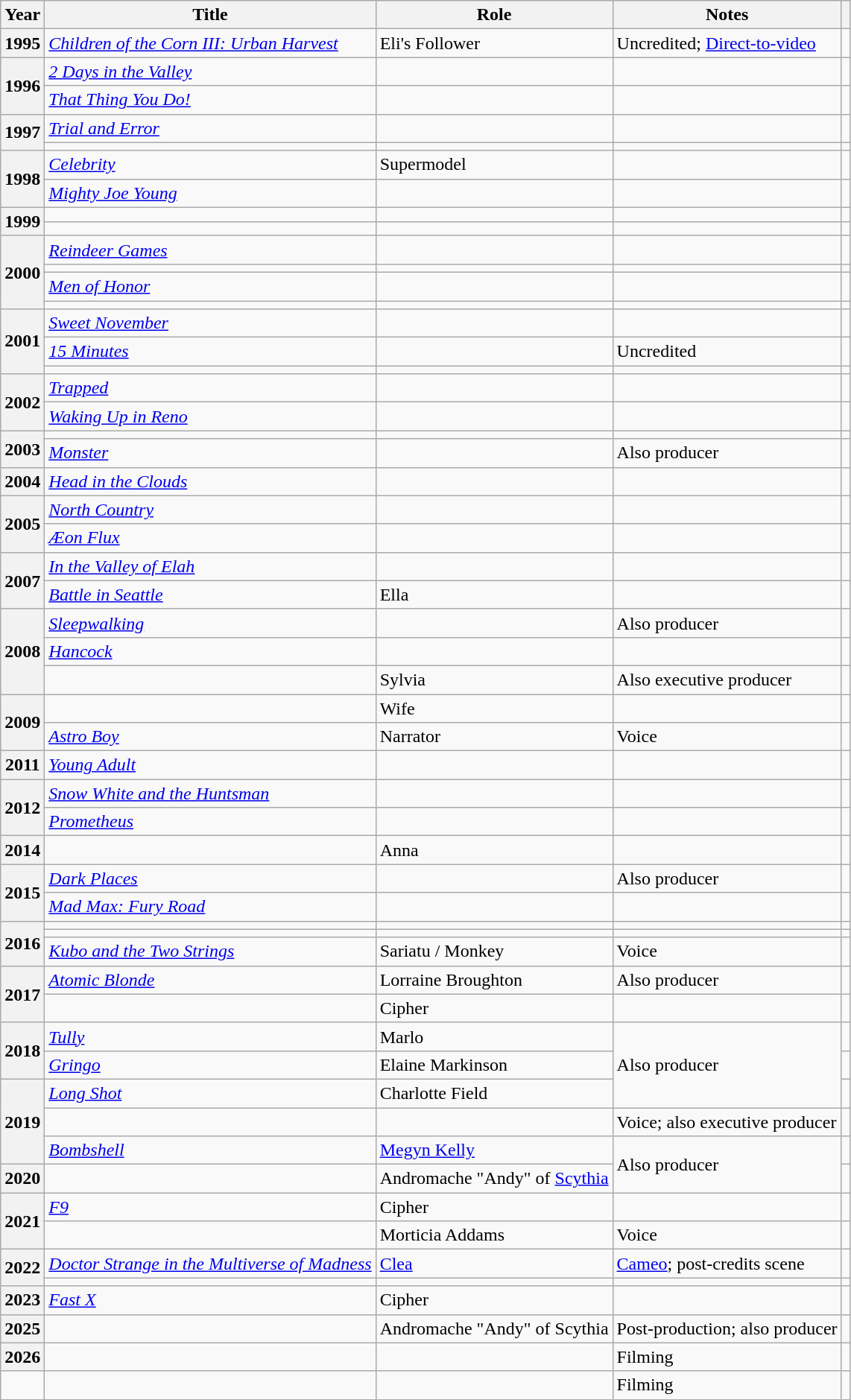<table class="wikitable plainrowheaders sortable" style=font-size:100%>
<tr>
<th scope="col">Year</th>
<th scope="col">Title</th>
<th scope="col">Role</th>
<th scope="col" class="unsortable">Notes</th>
<th scope=col class="unsortable"></th>
</tr>
<tr>
<th scope="row">1995</th>
<td><em><a href='#'>Children of the Corn III: Urban Harvest</a></em></td>
<td>Eli's Follower</td>
<td>Uncredited; <a href='#'>Direct-to-video</a></td>
<td style="text-align:center;"></td>
</tr>
<tr>
<th rowspan="2" scope="row">1996</th>
<td><em><a href='#'>2 Days in the Valley</a></em></td>
<td></td>
<td></td>
<td style="text-align:center;"></td>
</tr>
<tr>
<td><em><a href='#'>That Thing You Do!</a></em></td>
<td></td>
<td></td>
<td style="text-align:center;"></td>
</tr>
<tr>
<th rowspan="2" scope="row">1997</th>
<td><em><a href='#'>Trial and Error</a></em></td>
<td></td>
<td></td>
<td style="text-align:center;"></td>
</tr>
<tr>
<td><em></em></td>
<td></td>
<td></td>
<td style="text-align:center;"></td>
</tr>
<tr>
<th rowspan="2" scope="row">1998</th>
<td><em><a href='#'>Celebrity</a></em></td>
<td>Supermodel</td>
<td></td>
<td style="text-align:center;"></td>
</tr>
<tr>
<td><em><a href='#'>Mighty Joe Young</a></em></td>
<td></td>
<td></td>
<td style="text-align:center;"></td>
</tr>
<tr>
<th rowspan="2" scope="row">1999</th>
<td><em></em></td>
<td></td>
<td></td>
<td style="text-align:center;"></td>
</tr>
<tr>
<td><em></em></td>
<td></td>
<td></td>
<td style="text-align:center;"></td>
</tr>
<tr>
<th rowspan="4" scope="row">2000</th>
<td><em><a href='#'>Reindeer Games</a></em></td>
<td></td>
<td></td>
<td style="text-align:center;"></td>
</tr>
<tr>
<td><em></em></td>
<td></td>
<td></td>
<td style="text-align:center;"></td>
</tr>
<tr>
<td><em><a href='#'>Men of Honor</a></em></td>
<td></td>
<td></td>
<td style="text-align:center;"></td>
</tr>
<tr>
<td><em></em></td>
<td></td>
<td></td>
<td style="text-align:center;"></td>
</tr>
<tr>
<th rowspan="3" scope="row">2001</th>
<td><em><a href='#'>Sweet November</a></em></td>
<td></td>
<td></td>
<td style="text-align:center;"></td>
</tr>
<tr>
<td><em><a href='#'>15 Minutes</a></em></td>
<td></td>
<td>Uncredited</td>
<td style="text-align:center;"></td>
</tr>
<tr>
<td><em></em></td>
<td></td>
<td></td>
<td style="text-align:center;"></td>
</tr>
<tr>
<th rowspan="2" scope="row">2002</th>
<td><em><a href='#'>Trapped</a></em></td>
<td></td>
<td></td>
<td style="text-align:center;"></td>
</tr>
<tr>
<td><em><a href='#'>Waking Up in Reno</a></em></td>
<td></td>
<td></td>
<td style="text-align:center;"></td>
</tr>
<tr>
<th rowspan="2" scope="row">2003</th>
<td><em></em></td>
<td></td>
<td></td>
<td style="text-align:center;"></td>
</tr>
<tr>
<td><em><a href='#'>Monster</a></em></td>
<td></td>
<td>Also producer</td>
<td style="text-align:center;"></td>
</tr>
<tr>
<th scope="row">2004</th>
<td><em><a href='#'>Head in the Clouds</a></em></td>
<td></td>
<td></td>
<td style="text-align:center;"></td>
</tr>
<tr>
<th rowspan="2" scope="row">2005</th>
<td><em><a href='#'>North Country</a></em></td>
<td></td>
<td></td>
<td style="text-align:center;"></td>
</tr>
<tr>
<td><em><a href='#'>Æon Flux</a></em></td>
<td></td>
<td></td>
<td style="text-align:center;"></td>
</tr>
<tr>
<th rowspan="2" scope="row">2007</th>
<td><em><a href='#'>In the Valley of Elah</a></em></td>
<td></td>
<td></td>
<td style="text-align:center;"></td>
</tr>
<tr>
<td><em><a href='#'>Battle in Seattle</a></em></td>
<td>Ella</td>
<td></td>
<td style="text-align:center;"></td>
</tr>
<tr>
<th rowspan="3" scope="row">2008</th>
<td><em><a href='#'>Sleepwalking</a></em></td>
<td></td>
<td>Also producer</td>
<td style="text-align:center;"></td>
</tr>
<tr>
<td><em><a href='#'>Hancock</a></em></td>
<td></td>
<td></td>
<td style="text-align:center;"></td>
</tr>
<tr>
<td><em></em></td>
<td>Sylvia</td>
<td>Also executive producer</td>
<td style="text-align:center;"></td>
</tr>
<tr>
<th rowspan="2" scope="row">2009</th>
<td><em></em></td>
<td>Wife</td>
<td></td>
<td style="text-align:center;"></td>
</tr>
<tr>
<td><em><a href='#'>Astro Boy</a></em></td>
<td>Narrator</td>
<td>Voice</td>
<td style="text-align:center;"></td>
</tr>
<tr>
<th scope="row">2011</th>
<td><em><a href='#'>Young Adult</a></em></td>
<td></td>
<td></td>
<td style="text-align:center;"></td>
</tr>
<tr>
<th rowspan="2" scope="row">2012</th>
<td><em><a href='#'>Snow White and the Huntsman</a></em></td>
<td></td>
<td></td>
<td style="text-align:center;"></td>
</tr>
<tr>
<td><em><a href='#'>Prometheus</a></em></td>
<td></td>
<td></td>
<td style="text-align:center;"></td>
</tr>
<tr>
<th scope="row">2014</th>
<td><em></em></td>
<td>Anna</td>
<td></td>
<td style="text-align:center;"></td>
</tr>
<tr>
<th rowspan="2" scope="row">2015</th>
<td><em><a href='#'>Dark Places</a></em></td>
<td></td>
<td>Also producer</td>
<td style="text-align:center;"></td>
</tr>
<tr>
<td><em><a href='#'>Mad Max: Fury Road</a></em></td>
<td></td>
<td></td>
<td style="text-align:center;"></td>
</tr>
<tr>
<th rowspan="3" scope="row">2016</th>
<td><em></em></td>
<td></td>
<td></td>
<td style="text-align:center;"></td>
</tr>
<tr>
<td><em></em></td>
<td></td>
<td></td>
<td style="text-align:center;"></td>
</tr>
<tr>
<td><em><a href='#'>Kubo and the Two Strings</a></em></td>
<td>Sariatu / Monkey</td>
<td>Voice</td>
<td style="text-align:center;"></td>
</tr>
<tr>
<th rowspan="2" scope="row">2017</th>
<td><em><a href='#'>Atomic Blonde</a></em></td>
<td>Lorraine Broughton</td>
<td>Also producer</td>
<td style="text-align:center;"></td>
</tr>
<tr>
<td></td>
<td>Cipher</td>
<td></td>
<td style="text-align:center;"></td>
</tr>
<tr>
<th rowspan="2" scope="row">2018</th>
<td><em><a href='#'>Tully</a></em></td>
<td>Marlo</td>
<td rowspan="3">Also producer</td>
<td style="text-align:center;"></td>
</tr>
<tr>
<td><em><a href='#'>Gringo</a></em></td>
<td>Elaine Markinson</td>
<td style="text-align:center;"></td>
</tr>
<tr>
<th rowspan="3" scope="row">2019</th>
<td><em><a href='#'>Long Shot</a></em></td>
<td>Charlotte Field</td>
<td style="text-align:center;"></td>
</tr>
<tr>
<td><em></em></td>
<td></td>
<td>Voice; also executive producer</td>
<td style="text-align:center;"></td>
</tr>
<tr>
<td><em><a href='#'>Bombshell</a></em></td>
<td><a href='#'>Megyn Kelly</a></td>
<td rowspan="2">Also producer</td>
<td style="text-align:center;"></td>
</tr>
<tr>
<th scope="row">2020</th>
<td><em></em></td>
<td>Andromache "Andy" of <a href='#'>Scythia</a></td>
<td style="text-align:center;"></td>
</tr>
<tr>
<th rowspan="2" scope="row">2021</th>
<td><em><a href='#'>F9</a></em></td>
<td>Cipher</td>
<td></td>
<td style="text-align:center;"></td>
</tr>
<tr>
<td><em></em></td>
<td>Morticia Addams</td>
<td>Voice</td>
<td style="text-align:center;"></td>
</tr>
<tr>
<th rowspan="2" scope="row">2022</th>
<td><em><a href='#'>Doctor Strange in the Multiverse of Madness</a></em></td>
<td><a href='#'>Clea</a></td>
<td><a href='#'>Cameo</a>; post-credits scene</td>
<td style="text-align:center;"></td>
</tr>
<tr>
<td><em></em></td>
<td></td>
<td></td>
<td style="text-align:center;"></td>
</tr>
<tr>
<th scope="row">2023</th>
<td><em><a href='#'>Fast X</a></em></td>
<td>Cipher</td>
<td></td>
<td style="text-align:center;"></td>
</tr>
<tr>
<th scope="row">2025</th>
<td></td>
<td>Andromache "Andy" of Scythia</td>
<td>Post-production; also producer</td>
<td style="text-align:center;"></td>
</tr>
<tr>
<th scope="row">2026</th>
<td></td>
<td></td>
<td>Filming</td>
<td style="text-align:center;"></td>
</tr>
<tr>
<td></td>
<td></td>
<td></td>
<td>Filming</td>
<td style="text-align:center;"></td>
</tr>
</table>
